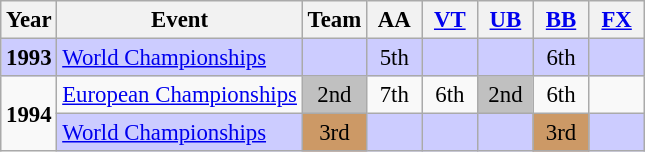<table class="wikitable" style="text-align:center; font-size: 95%;">
<tr>
<th>Year</th>
<th>Event</th>
<th style="width:30px;">Team</th>
<th style="width:30px;">AA</th>
<th style="width:30px;"><a href='#'>VT</a></th>
<th style="width:30px;"><a href='#'>UB</a></th>
<th style="width:30px;"><a href='#'>BB</a></th>
<th style="width:30px;"><a href='#'>FX</a></th>
</tr>
<tr bgcolor=#CCCCFF>
<td rowspan="1"><strong>1993</strong></td>
<td align=left><a href='#'>World Championships</a></td>
<td></td>
<td>5th</td>
<td></td>
<td></td>
<td>6th</td>
<td></td>
</tr>
<tr>
<td rowspan="2"><strong>1994</strong></td>
<td align=left><a href='#'>European Championships</a></td>
<td style="background:silver;">2nd</td>
<td>7th</td>
<td>6th</td>
<td style="background:silver;">2nd</td>
<td>6th</td>
<td></td>
</tr>
<tr bgcolor=#CCCCFF>
<td align=left><a href='#'>World Championships</a></td>
<td style="background:#c96;">3rd</td>
<td></td>
<td></td>
<td></td>
<td style="background:#c96;">3rd</td>
<td></td>
</tr>
</table>
